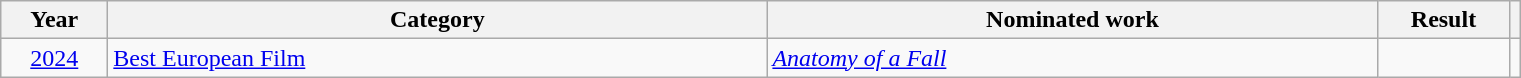<table class=wikitable>
<tr>
<th scope="col" style="width:4em;">Year</th>
<th scope="col" style="width:27em;">Category</th>
<th scope="col" style="width:25em;">Nominated work</th>
<th scope="col" style="width:5em;">Result</th>
<th></th>
</tr>
<tr>
<td style="text-align:center;"><a href='#'>2024</a></td>
<td><a href='#'>Best European Film</a></td>
<td><em><a href='#'>Anatomy of a Fall</a></em></td>
<td></td>
<td style="text-align:center;"></td>
</tr>
</table>
